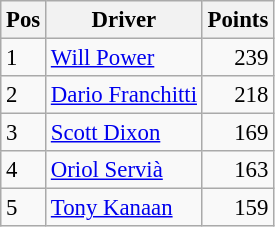<table class="wikitable" style="font-size: 95%;">
<tr>
<th>Pos</th>
<th>Driver</th>
<th>Points</th>
</tr>
<tr>
<td>1</td>
<td> <a href='#'>Will Power</a></td>
<td align="right">239</td>
</tr>
<tr>
<td>2</td>
<td> <a href='#'>Dario Franchitti</a></td>
<td align="right">218</td>
</tr>
<tr>
<td>3</td>
<td> <a href='#'>Scott Dixon</a></td>
<td align="right">169</td>
</tr>
<tr>
<td>4</td>
<td> <a href='#'>Oriol Servià</a></td>
<td align="right">163</td>
</tr>
<tr>
<td>5</td>
<td> <a href='#'>Tony Kanaan</a></td>
<td align="right">159</td>
</tr>
</table>
